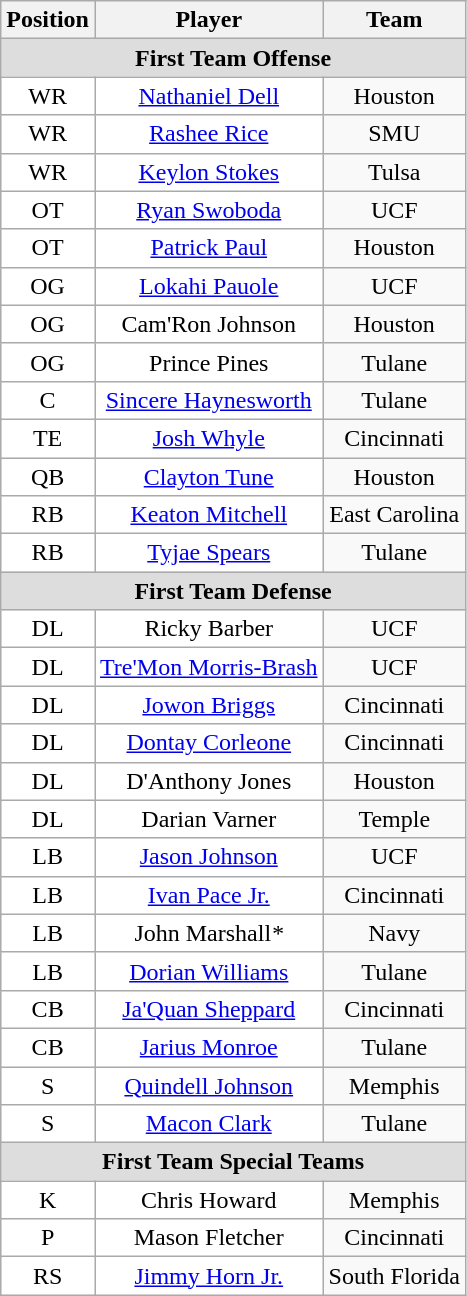<table class="wikitable" border="0">
<tr>
<th>Position</th>
<th>Player</th>
<th>Team</th>
</tr>
<tr>
<td colspan="3" style="text-align:center; background:#ddd;"><strong>First Team Offense </strong></td>
</tr>
<tr style="text-align:center;">
<td style="background:white">WR</td>
<td style="background:white"><a href='#'>Nathaniel Dell</a></td>
<td style=>Houston</td>
</tr>
<tr style="text-align:center;">
<td style="background:white">WR</td>
<td style="background:white"><a href='#'>Rashee Rice</a></td>
<td style=>SMU</td>
</tr>
<tr style="text-align:center;">
<td style="background:white">WR</td>
<td style="background:white"><a href='#'>Keylon Stokes</a></td>
<td style=>Tulsa</td>
</tr>
<tr style="text-align:center;">
<td style="background:white">OT</td>
<td style="background:white"><a href='#'>Ryan Swoboda</a></td>
<td style=>UCF</td>
</tr>
<tr style="text-align:center;">
<td style="background:white">OT</td>
<td style="background:white"><a href='#'>Patrick Paul</a></td>
<td style=>Houston</td>
</tr>
<tr style="text-align:center;">
<td style="background:white">OG</td>
<td style="background:white"><a href='#'>Lokahi Pauole</a></td>
<td style=>UCF</td>
</tr>
<tr style="text-align:center;">
<td style="background:white">OG</td>
<td style="background:white">Cam'Ron Johnson</td>
<td style=>Houston</td>
</tr>
<tr style="text-align:center;">
<td style="background:white">OG</td>
<td style="background:white">Prince Pines</td>
<td style=>Tulane</td>
</tr>
<tr style="text-align:center;">
<td style="background:white">C</td>
<td style="background:white"><a href='#'>Sincere Haynesworth</a></td>
<td style=>Tulane</td>
</tr>
<tr style="text-align:center;">
<td style="background:white">TE</td>
<td style="background:white"><a href='#'>Josh Whyle</a></td>
<td style=>Cincinnati</td>
</tr>
<tr style="text-align:center;">
<td style="background:white">QB</td>
<td style="background:white"><a href='#'>Clayton Tune</a></td>
<td style=>Houston</td>
</tr>
<tr style="text-align:center;">
<td style="background:white">RB</td>
<td style="background:white"><a href='#'>Keaton Mitchell</a></td>
<td style=>East Carolina</td>
</tr>
<tr style="text-align:center;">
<td style="background:white">RB</td>
<td style="background:white"><a href='#'>Tyjae Spears</a></td>
<td style=>Tulane</td>
</tr>
<tr>
<td colspan="3" style="text-align:center; background:#ddd;"><strong>First Team Defense</strong></td>
</tr>
<tr style="text-align:center;">
<td style="background:white">DL</td>
<td style="background:white">Ricky Barber</td>
<td style=>UCF</td>
</tr>
<tr style="text-align:center;">
<td style="background:white">DL</td>
<td style="background:white"><a href='#'>Tre'Mon Morris-Brash</a></td>
<td style=>UCF</td>
</tr>
<tr style="text-align:center;">
<td style="background:white">DL</td>
<td style="background:white"><a href='#'>Jowon Briggs</a></td>
<td style=>Cincinnati</td>
</tr>
<tr style="text-align:center;">
<td style="background:white">DL</td>
<td style="background:white"><a href='#'>Dontay Corleone</a></td>
<td style=>Cincinnati</td>
</tr>
<tr style="text-align:center;">
<td style="background:white">DL</td>
<td style="background:white">D'Anthony Jones</td>
<td style=>Houston</td>
</tr>
<tr style="text-align:center;">
<td style="background:white">DL</td>
<td style="background:white">Darian Varner</td>
<td style=>Temple</td>
</tr>
<tr style="text-align:center;">
<td style="background:white">LB</td>
<td style="background:white"><a href='#'>Jason Johnson</a></td>
<td style=>UCF</td>
</tr>
<tr style="text-align:center;">
<td style="background:white">LB</td>
<td style="background:white"><a href='#'>Ivan Pace Jr.</a></td>
<td style=>Cincinnati</td>
</tr>
<tr style="text-align:center;">
<td style="background:white">LB</td>
<td style="background:white">John Marshall<em>*</em></td>
<td style=>Navy</td>
</tr>
<tr style="text-align:center;">
<td style="background:white">LB</td>
<td style="background:white"><a href='#'>Dorian Williams</a></td>
<td style=>Tulane</td>
</tr>
<tr style="text-align:center;">
<td style="background:white">CB</td>
<td style="background:white"><a href='#'>Ja'Quan Sheppard</a></td>
<td style=>Cincinnati</td>
</tr>
<tr style="text-align:center;">
<td style="background:white">CB</td>
<td style="background:white"><a href='#'>Jarius Monroe</a></td>
<td style=>Tulane</td>
</tr>
<tr style="text-align:center;">
<td style="background:white">S</td>
<td style="background:white"><a href='#'>Quindell Johnson</a></td>
<td style=>Memphis</td>
</tr>
<tr style="text-align:center;">
<td style="background:white">S</td>
<td style="background:white"><a href='#'>Macon Clark</a></td>
<td style=>Tulane</td>
</tr>
<tr>
<td colspan="3" style="text-align:center; background:#ddd;"><strong>First Team Special Teams</strong></td>
</tr>
<tr style="text-align:center;">
<td style="background:white">K</td>
<td style="background:white">Chris Howard</td>
<td style=>Memphis</td>
</tr>
<tr style="text-align:center;">
<td style="background:white">P</td>
<td style="background:white">Mason Fletcher</td>
<td style=>Cincinnati</td>
</tr>
<tr style="text-align:center;">
<td style="background:white">RS</td>
<td style="background:white"><a href='#'>Jimmy Horn Jr.</a></td>
<td style=>South Florida</td>
</tr>
</table>
